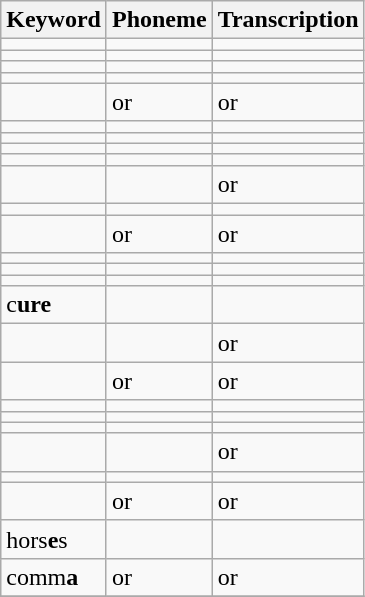<table class="wikitable">
<tr>
<th>Keyword</th>
<th>Phoneme</th>
<th>Transcription</th>
</tr>
<tr>
<td></td>
<td></td>
<td></td>
</tr>
<tr>
<td></td>
<td></td>
<td></td>
</tr>
<tr>
<td></td>
<td></td>
<td></td>
</tr>
<tr>
<td></td>
<td></td>
<td></td>
</tr>
<tr>
<td></td>
<td> or </td>
<td> or </td>
</tr>
<tr>
<td></td>
<td></td>
<td></td>
</tr>
<tr>
<td></td>
<td></td>
<td></td>
</tr>
<tr>
<td></td>
<td></td>
<td></td>
</tr>
<tr>
<td></td>
<td></td>
<td></td>
</tr>
<tr>
<td></td>
<td></td>
<td> or </td>
</tr>
<tr>
<td></td>
<td></td>
<td></td>
</tr>
<tr>
<td></td>
<td> or </td>
<td> or </td>
</tr>
<tr>
<td></td>
<td></td>
<td></td>
</tr>
<tr>
<td></td>
<td></td>
<td></td>
</tr>
<tr>
<td></td>
<td></td>
<td></td>
</tr>
<tr>
<td>c<strong>ure</strong></td>
<td></td>
<td></td>
</tr>
<tr>
<td></td>
<td></td>
<td> or </td>
</tr>
<tr>
<td></td>
<td> or </td>
<td> or </td>
</tr>
<tr>
<td></td>
<td></td>
<td></td>
</tr>
<tr>
<td></td>
<td></td>
<td></td>
</tr>
<tr>
<td></td>
<td></td>
<td></td>
</tr>
<tr>
<td></td>
<td></td>
<td> or </td>
</tr>
<tr>
<td></td>
<td></td>
<td></td>
</tr>
<tr>
<td></td>
<td> or </td>
<td> or </td>
</tr>
<tr>
<td>hors<strong>e</strong>s</td>
<td></td>
<td></td>
</tr>
<tr>
<td>comm<strong>a</strong></td>
<td> or </td>
<td> or </td>
</tr>
<tr>
</tr>
</table>
